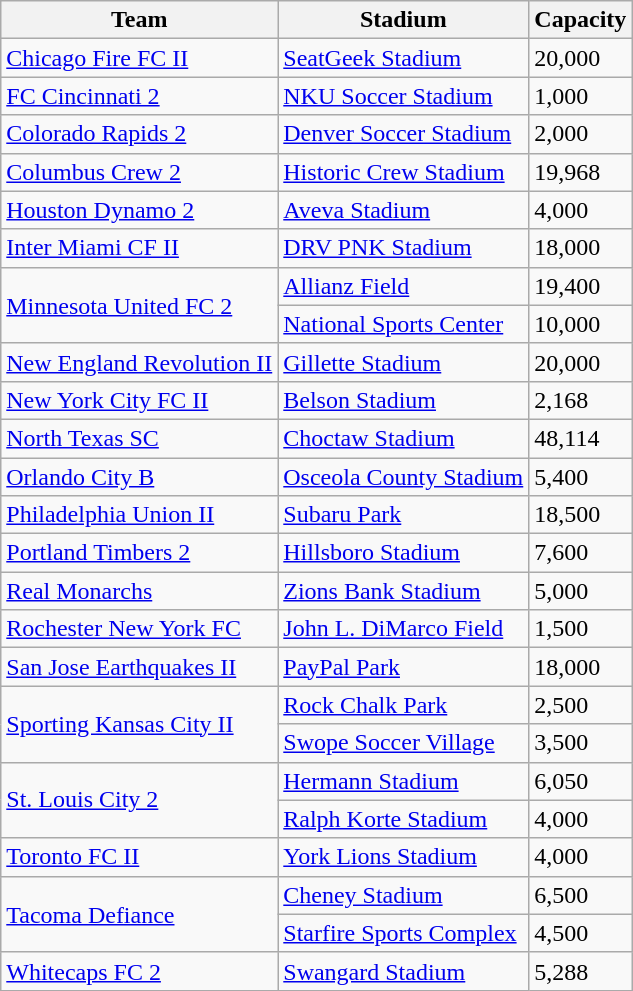<table class="wikitable sortable" style="text-align:left">
<tr>
<th>Team</th>
<th>Stadium</th>
<th>Capacity</th>
</tr>
<tr>
<td><a href='#'>Chicago Fire FC II</a></td>
<td><a href='#'>SeatGeek Stadium</a></td>
<td>20,000</td>
</tr>
<tr>
<td><a href='#'>FC Cincinnati 2</a></td>
<td><a href='#'>NKU Soccer Stadium</a></td>
<td>1,000</td>
</tr>
<tr>
<td><a href='#'>Colorado Rapids 2</a></td>
<td><a href='#'>Denver Soccer Stadium</a></td>
<td>2,000</td>
</tr>
<tr>
<td><a href='#'>Columbus Crew 2</a></td>
<td><a href='#'>Historic Crew Stadium</a></td>
<td>19,968</td>
</tr>
<tr>
<td><a href='#'>Houston Dynamo 2</a></td>
<td><a href='#'>Aveva Stadium</a></td>
<td>4,000</td>
</tr>
<tr>
<td><a href='#'>Inter Miami CF II</a></td>
<td><a href='#'>DRV PNK Stadium</a></td>
<td>18,000</td>
</tr>
<tr>
<td rowspan=2><a href='#'>Minnesota United FC 2</a></td>
<td><a href='#'>Allianz Field</a></td>
<td>19,400</td>
</tr>
<tr>
<td><a href='#'>National Sports Center</a></td>
<td>10,000</td>
</tr>
<tr>
<td><a href='#'>New England Revolution II</a></td>
<td><a href='#'>Gillette Stadium</a></td>
<td>20,000</td>
</tr>
<tr>
<td><a href='#'>New York City FC II</a></td>
<td><a href='#'>Belson Stadium</a></td>
<td>2,168</td>
</tr>
<tr>
<td><a href='#'>North Texas SC</a></td>
<td><a href='#'>Choctaw Stadium</a></td>
<td>48,114</td>
</tr>
<tr>
<td><a href='#'>Orlando City B</a></td>
<td><a href='#'>Osceola County Stadium</a></td>
<td>5,400</td>
</tr>
<tr>
<td><a href='#'>Philadelphia Union II</a></td>
<td><a href='#'>Subaru Park</a></td>
<td>18,500</td>
</tr>
<tr>
<td><a href='#'>Portland Timbers 2</a></td>
<td><a href='#'>Hillsboro Stadium</a></td>
<td>7,600</td>
</tr>
<tr>
<td><a href='#'>Real Monarchs</a></td>
<td><a href='#'>Zions Bank Stadium</a></td>
<td>5,000</td>
</tr>
<tr>
<td><a href='#'>Rochester New York FC</a></td>
<td><a href='#'>John L. DiMarco Field</a></td>
<td>1,500</td>
</tr>
<tr>
<td><a href='#'>San Jose Earthquakes II</a></td>
<td><a href='#'>PayPal Park</a></td>
<td>18,000</td>
</tr>
<tr>
<td rowspan=2><a href='#'>Sporting Kansas City II</a></td>
<td><a href='#'>Rock Chalk Park</a></td>
<td>2,500</td>
</tr>
<tr>
<td><a href='#'>Swope Soccer Village</a></td>
<td>3,500</td>
</tr>
<tr>
<td rowspan=2><a href='#'>St. Louis City 2</a></td>
<td><a href='#'>Hermann Stadium</a></td>
<td>6,050</td>
</tr>
<tr>
<td><a href='#'>Ralph Korte Stadium</a></td>
<td>4,000</td>
</tr>
<tr>
<td><a href='#'>Toronto FC II</a></td>
<td><a href='#'>York Lions Stadium</a></td>
<td>4,000</td>
</tr>
<tr>
<td rowspan=2><a href='#'>Tacoma Defiance</a></td>
<td><a href='#'>Cheney Stadium</a></td>
<td>6,500</td>
</tr>
<tr>
<td><a href='#'>Starfire Sports Complex</a></td>
<td>4,500</td>
</tr>
<tr>
<td><a href='#'>Whitecaps FC 2</a></td>
<td><a href='#'>Swangard Stadium</a></td>
<td>5,288</td>
</tr>
</table>
